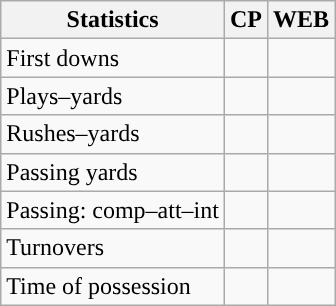<table class="wikitable" style="float:left">
<tr>
<th>Statistics</th>
<th>CP</th>
<th>WEB</th>
</tr>
<tr>
<td>First downs</td>
<td></td>
<td></td>
</tr>
<tr>
<td>Plays–yards</td>
<td></td>
<td></td>
</tr>
<tr>
<td>Rushes–yards</td>
<td></td>
<td></td>
</tr>
<tr>
<td>Passing yards</td>
<td></td>
<td></td>
</tr>
<tr>
<td>Passing: comp–att–int</td>
<td></td>
<td></td>
</tr>
<tr>
<td>Turnovers</td>
<td></td>
<td></td>
</tr>
<tr>
<td>Time of possession</td>
<td></td>
<td></td>
</tr>
</table>
